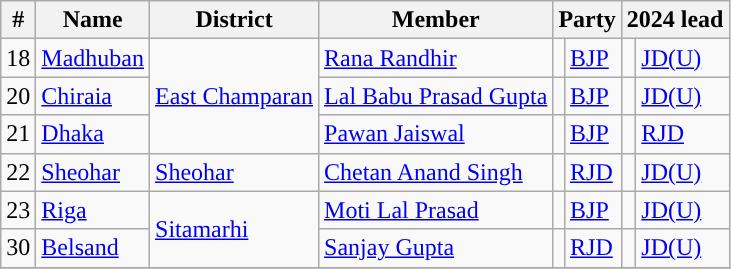<table class="wikitable">
<tr>
<th>#</th>
<th>Name</th>
<th>District</th>
<th>Member</th>
<th colspan="2">Party</th>
<th colspan="2">2024 lead</th>
</tr>
<tr>
<td>18</td>
<td><a href='#'>Madhuban</a></td>
<td rowspan="3"><a href='#'>East Champaran</a></td>
<td><a href='#'>Rana Randhir</a></td>
<td style="background-color: "></td>
<td><a href='#'>BJP</a></td>
<td style="background-color: "></td>
<td><a href='#'>JD(U)</a></td>
</tr>
<tr>
<td>20</td>
<td><a href='#'>Chiraia</a></td>
<td><a href='#'>Lal Babu Prasad Gupta</a></td>
<td style="background-color: "></td>
<td><a href='#'>BJP</a></td>
<td style="background-color: "></td>
<td><a href='#'>JD(U)</a></td>
</tr>
<tr>
<td>21</td>
<td><a href='#'>Dhaka</a></td>
<td><a href='#'>Pawan Jaiswal</a></td>
<td style="background-color: "></td>
<td><a href='#'>BJP</a></td>
<td style="background-color: "></td>
<td><a href='#'>RJD</a></td>
</tr>
<tr>
<td>22</td>
<td><a href='#'>Sheohar</a></td>
<td><a href='#'>Sheohar</a></td>
<td><a href='#'>Chetan Anand Singh</a></td>
<td style="background-color: "></td>
<td><a href='#'>RJD</a></td>
<td style="background-color: "></td>
<td><a href='#'>JD(U)</a></td>
</tr>
<tr>
<td>23</td>
<td><a href='#'>Riga</a></td>
<td rowspan="2"><a href='#'>Sitamarhi</a></td>
<td><a href='#'>Moti Lal Prasad</a></td>
<td style="background-color: "></td>
<td><a href='#'>BJP</a></td>
<td style="background-color: "></td>
<td><a href='#'>JD(U)</a></td>
</tr>
<tr>
<td>30</td>
<td><a href='#'>Belsand</a></td>
<td><a href='#'>Sanjay Gupta</a></td>
<td style="background-color: "></td>
<td><a href='#'>RJD</a></td>
<td style="background-color: "></td>
<td><a href='#'>JD(U)</a></td>
</tr>
<tr>
</tr>
</table>
